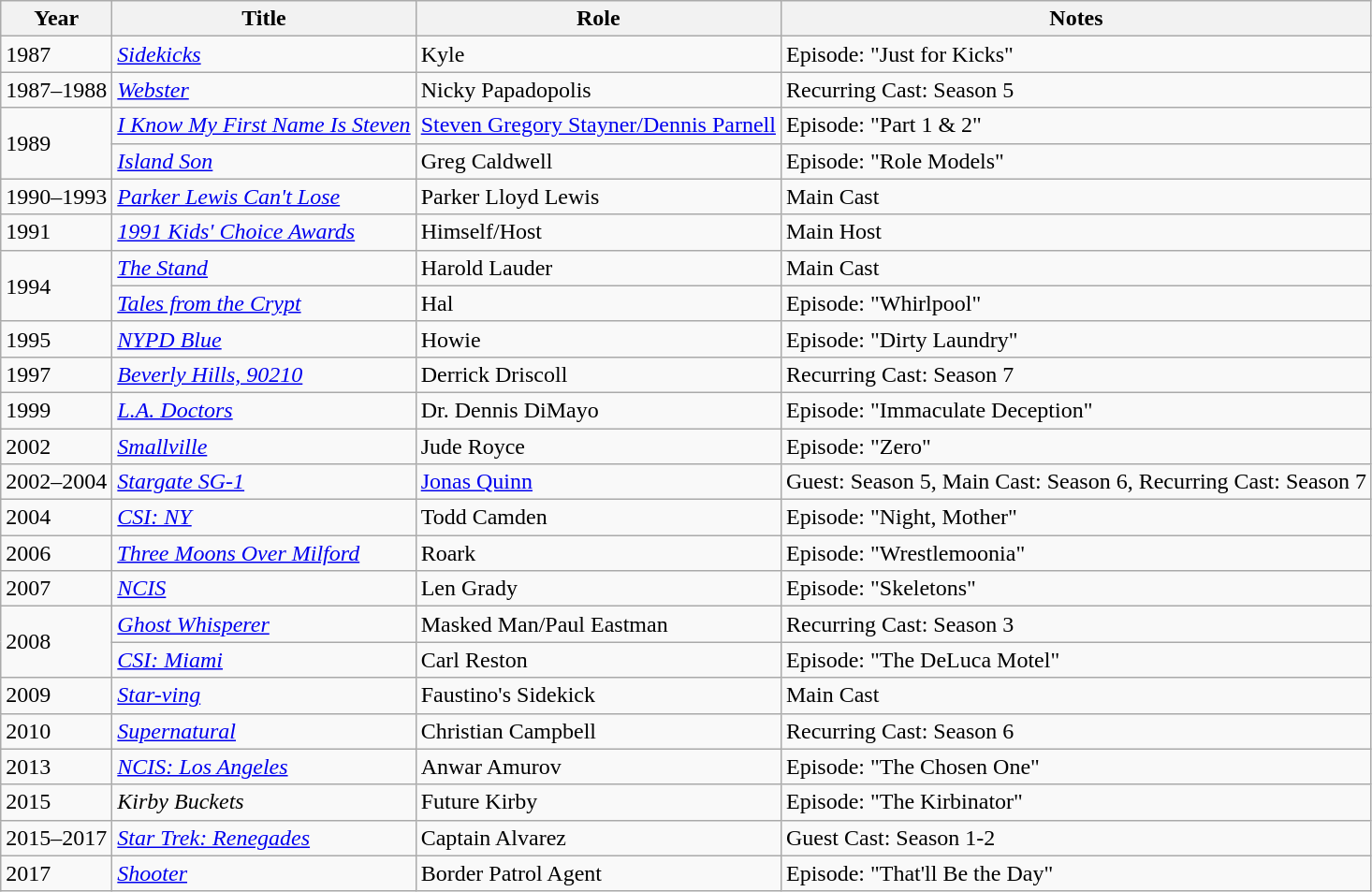<table class="wikitable sortable">
<tr>
<th>Year</th>
<th>Title</th>
<th>Role</th>
<th>Notes</th>
</tr>
<tr>
<td>1987</td>
<td><em><a href='#'>Sidekicks</a></em></td>
<td>Kyle</td>
<td>Episode: "Just for Kicks"</td>
</tr>
<tr>
<td>1987–1988</td>
<td><em><a href='#'>Webster</a></em></td>
<td>Nicky Papadopolis</td>
<td>Recurring Cast: Season 5</td>
</tr>
<tr>
<td rowspan=2>1989</td>
<td><em><a href='#'>I Know My First Name Is Steven</a></em></td>
<td><a href='#'>Steven Gregory Stayner/Dennis Parnell</a></td>
<td>Episode: "Part 1 & 2"</td>
</tr>
<tr>
<td><em><a href='#'>Island Son</a></em></td>
<td>Greg Caldwell</td>
<td>Episode: "Role Models"</td>
</tr>
<tr>
<td>1990–1993</td>
<td><em><a href='#'>Parker Lewis Can't Lose</a></em></td>
<td>Parker Lloyd Lewis</td>
<td>Main Cast</td>
</tr>
<tr>
<td>1991</td>
<td><em><a href='#'>1991 Kids' Choice Awards</a></em></td>
<td>Himself/Host</td>
<td>Main Host</td>
</tr>
<tr>
<td rowspan="2">1994</td>
<td><em><a href='#'>The Stand</a></em></td>
<td>Harold Lauder</td>
<td>Main Cast</td>
</tr>
<tr>
<td><em><a href='#'>Tales from the Crypt</a></em></td>
<td>Hal</td>
<td>Episode: "Whirlpool"</td>
</tr>
<tr>
<td>1995</td>
<td><em><a href='#'>NYPD Blue</a></em></td>
<td>Howie</td>
<td>Episode: "Dirty Laundry"</td>
</tr>
<tr>
<td>1997</td>
<td><em><a href='#'>Beverly Hills, 90210</a></em></td>
<td>Derrick Driscoll</td>
<td>Recurring Cast: Season 7</td>
</tr>
<tr>
<td>1999</td>
<td><em><a href='#'>L.A. Doctors</a></em></td>
<td>Dr. Dennis DiMayo</td>
<td>Episode: "Immaculate Deception"</td>
</tr>
<tr>
<td>2002</td>
<td><em><a href='#'>Smallville</a></em></td>
<td>Jude Royce</td>
<td>Episode: "Zero"</td>
</tr>
<tr>
<td>2002–2004</td>
<td><em><a href='#'>Stargate SG-1</a></em></td>
<td><a href='#'>Jonas Quinn</a></td>
<td>Guest: Season 5, Main Cast: Season 6, Recurring Cast: Season 7</td>
</tr>
<tr>
<td>2004</td>
<td><em><a href='#'>CSI: NY</a></em></td>
<td>Todd Camden</td>
<td>Episode: "Night, Mother"</td>
</tr>
<tr>
<td>2006</td>
<td><em><a href='#'>Three Moons Over Milford</a></em></td>
<td>Roark</td>
<td>Episode: "Wrestlemoonia"</td>
</tr>
<tr>
<td>2007</td>
<td><em><a href='#'>NCIS</a></em></td>
<td>Len Grady</td>
<td>Episode: "Skeletons"</td>
</tr>
<tr>
<td rowspan="2">2008</td>
<td><em><a href='#'>Ghost Whisperer</a></em></td>
<td>Masked Man/Paul Eastman</td>
<td>Recurring Cast: Season 3</td>
</tr>
<tr>
<td><em><a href='#'>CSI: Miami</a></em></td>
<td>Carl Reston</td>
<td>Episode: "The DeLuca Motel"</td>
</tr>
<tr>
<td>2009</td>
<td><em><a href='#'>Star-ving</a></em></td>
<td>Faustino's Sidekick</td>
<td>Main Cast</td>
</tr>
<tr>
<td>2010</td>
<td><em><a href='#'>Supernatural</a></em></td>
<td>Christian Campbell</td>
<td>Recurring Cast: Season 6</td>
</tr>
<tr>
<td>2013</td>
<td><em><a href='#'>NCIS: Los Angeles</a></em></td>
<td>Anwar Amurov</td>
<td>Episode: "The Chosen One"</td>
</tr>
<tr>
<td>2015</td>
<td><em>Kirby Buckets</em></td>
<td>Future Kirby</td>
<td>Episode: "The Kirbinator"</td>
</tr>
<tr>
<td>2015–2017</td>
<td><em><a href='#'>Star Trek: Renegades</a></em></td>
<td>Captain Alvarez</td>
<td>Guest Cast: Season 1-2</td>
</tr>
<tr>
<td>2017</td>
<td><a href='#'><em>Shooter</em></a></td>
<td>Border Patrol Agent</td>
<td>Episode: "That'll Be the Day"</td>
</tr>
</table>
